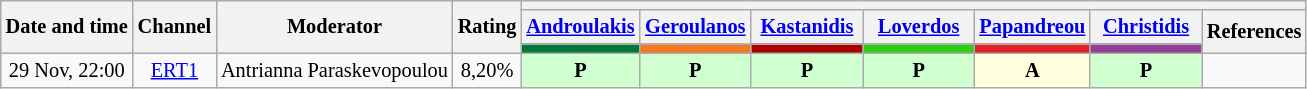<table class="wikitable" style="font-size:85%; text-align:center;">
<tr>
<th rowspan="3">Date and time</th>
<th rowspan="3">Channel</th>
<th rowspan="3">Moderator</th>
<th rowspan="3">Rating</th>
<th colspan="19">      </th>
</tr>
<tr>
<th scope="col" style="width:5em;"><a href='#'>Androulakis</a></th>
<th scope="col" style="width:5em;"><a href='#'>Geroulanos</a></th>
<th scope="col" style="width:5em;"><a href='#'>Kastanidis</a></th>
<th scope="col" style="width:5em;"><a href='#'>Loverdos</a></th>
<th scope="col" style="width:5em;"><a href='#'>Papandreou</a></th>
<th scope="col" style="width:5em;"><a href='#'>Christidis</a></th>
<th rowspan="2">References</th>
</tr>
<tr>
<th style="color:inherit;background:#007838;"></th>
<th style="color:inherit;background:#F47921;"></th>
<th style="color:inherit;background:#A90000;"></th>
<th style="color:inherit;background:#2ECD16;"></th>
<th style="color:inherit;background:#E22222;"></th>
<th style="color:inherit;background:#923D98;"></th>
</tr>
<tr>
<td style="white-space:nowrap; text-align:center;">29 Nov, 22:00</td>
<td style="white-space:nowrap; text-align:center;"><a href='#'>ERT1</a></td>
<td style="white-space:nowrap; text-align:center;">Antrianna Paraskevopoulou</td>
<td style="white-space:nowrap; text-align:center;">8,20%</td>
<td style="background:#D0FFD0;"><strong>P</strong></td>
<td style="background:#D0FFD0;"><strong>P</strong></td>
<td style="background:#D0FFD0;"><strong>P</strong></td>
<td style="background:#D0FFD0;"><strong>P</strong></td>
<td style="background:#FFFFDD;"><strong>A</strong></td>
<td style="background:#D0FFD0;"><strong>P</strong></td>
<td></td>
</tr>
</table>
